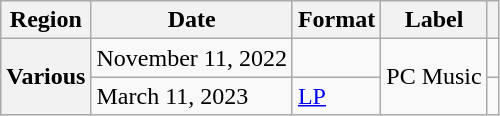<table class="wikitable plainrowheaders">
<tr>
<th scope="col">Region</th>
<th scope="col">Date</th>
<th scope="col">Format</th>
<th scope="col">Label</th>
<th scope="col"></th>
</tr>
<tr>
<th scope="row" rowspan="2">Various</th>
<td>November 11, 2022</td>
<td></td>
<td rowspan="2">PC Music</td>
<td></td>
</tr>
<tr>
<td>March 11, 2023</td>
<td><a href='#'>LP</a></td>
<td></td>
</tr>
</table>
